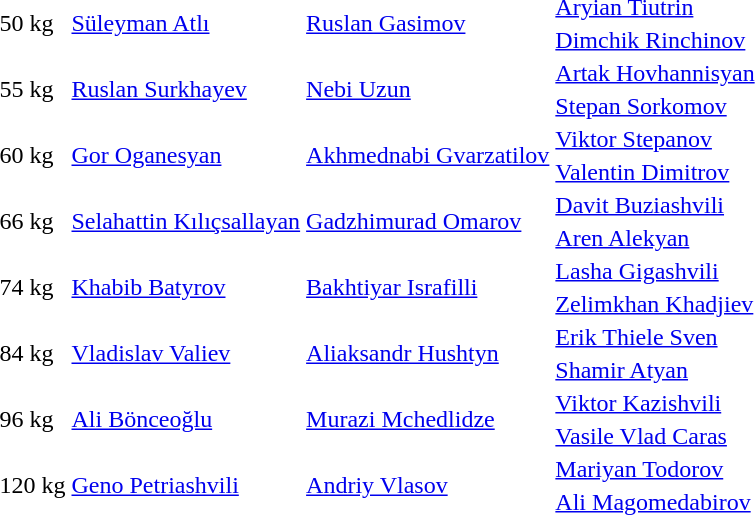<table>
<tr>
<td rowspan=2>50 kg</td>
<td rowspan=2> <a href='#'>Süleyman Atlı</a></td>
<td rowspan=2> <a href='#'>Ruslan Gasimov</a></td>
<td> <a href='#'>Aryian Tiutrin</a></td>
</tr>
<tr>
<td><a href='#'>Dimchik Rinchinov</a></td>
</tr>
<tr>
<td rowspan=2>55 kg</td>
<td rowspan=2> <a href='#'>Ruslan Surkhayev</a></td>
<td rowspan=2> <a href='#'>Nebi Uzun</a></td>
<td> <a href='#'>Artak Hovhannisyan</a></td>
</tr>
<tr>
<td> <a href='#'>Stepan Sorkomov</a></td>
</tr>
<tr>
<td rowspan=2>60 kg</td>
<td rowspan=2> <a href='#'>Gor Oganesyan</a></td>
<td rowspan=2> <a href='#'>Akhmednabi Gvarzatilov</a></td>
<td> <a href='#'>Viktor Stepanov</a></td>
</tr>
<tr>
<td> <a href='#'>Valentin Dimitrov</a></td>
</tr>
<tr>
<td rowspan=2>66 kg</td>
<td rowspan=2> <a href='#'>Selahattin Kılıçsallayan</a></td>
<td rowspan=2> <a href='#'>Gadzhimurad Omarov</a></td>
<td> <a href='#'>Davit Buziashvili</a></td>
</tr>
<tr>
<td> <a href='#'>Aren Alekyan</a></td>
</tr>
<tr>
<td rowspan=2>74 kg</td>
<td rowspan=2> <a href='#'>Khabib Batyrov</a></td>
<td rowspan=2> <a href='#'>Bakhtiyar Israfilli</a></td>
<td> <a href='#'>Lasha Gigashvili</a></td>
</tr>
<tr>
<td> <a href='#'>Zelimkhan Khadjiev</a></td>
</tr>
<tr>
<td rowspan=2>84 kg</td>
<td rowspan=2> <a href='#'>Vladislav Valiev</a></td>
<td rowspan=2> <a href='#'>Aliaksandr Hushtyn</a></td>
<td> <a href='#'>Erik Thiele Sven</a></td>
</tr>
<tr>
<td> <a href='#'>Shamir Atyan</a></td>
</tr>
<tr>
<td rowspan=2>96 kg</td>
<td rowspan=2> <a href='#'>Ali Bönceoğlu</a></td>
<td rowspan=2> <a href='#'>Murazi Mchedlidze</a></td>
<td> <a href='#'>Viktor Kazishvili</a></td>
</tr>
<tr>
<td> <a href='#'>Vasile Vlad Caras</a></td>
</tr>
<tr>
<td rowspan=2>120 kg</td>
<td rowspan=2> <a href='#'>Geno Petriashvili</a></td>
<td rowspan=2> <a href='#'>Andriy Vlasov</a></td>
<td> <a href='#'>Mariyan Todorov</a></td>
</tr>
<tr>
<td> <a href='#'>Ali Magomedabirov</a></td>
</tr>
</table>
